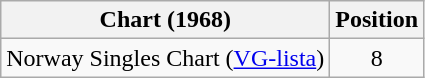<table class="wikitable">
<tr>
<th>Chart (1968)</th>
<th>Position</th>
</tr>
<tr>
<td>Norway Singles Chart (<a href='#'>VG-lista</a>)</td>
<td style="text-align:center;">8</td>
</tr>
</table>
